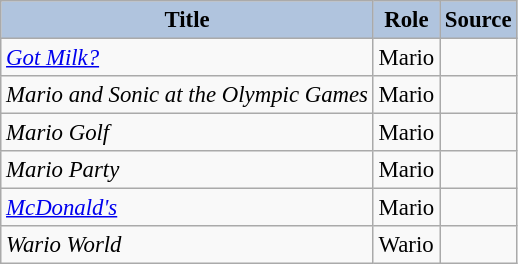<table class="wikitable sortable plainrowheaders" style="width=95%; font-size: 95%;">
<tr>
<th style="background:#b0c4de;">Title</th>
<th style="background:#b0c4de;">Role</th>
<th style="background:#b0c4de;" class="unsortable">Source</th>
</tr>
<tr>
<td><em><a href='#'>Got Milk?</a></em></td>
<td>Mario</td>
<td></td>
</tr>
<tr>
<td><em>Mario and Sonic at the Olympic Games</em></td>
<td>Mario</td>
<td></td>
</tr>
<tr>
<td><em>Mario Golf</em></td>
<td>Mario</td>
<td></td>
</tr>
<tr>
<td><em>Mario Party</em></td>
<td>Mario</td>
<td></td>
</tr>
<tr>
<td><em><a href='#'>McDonald's</a></em></td>
<td>Mario</td>
<td></td>
</tr>
<tr>
<td><em>Wario World</em></td>
<td>Wario</td>
<td></td>
</tr>
</table>
